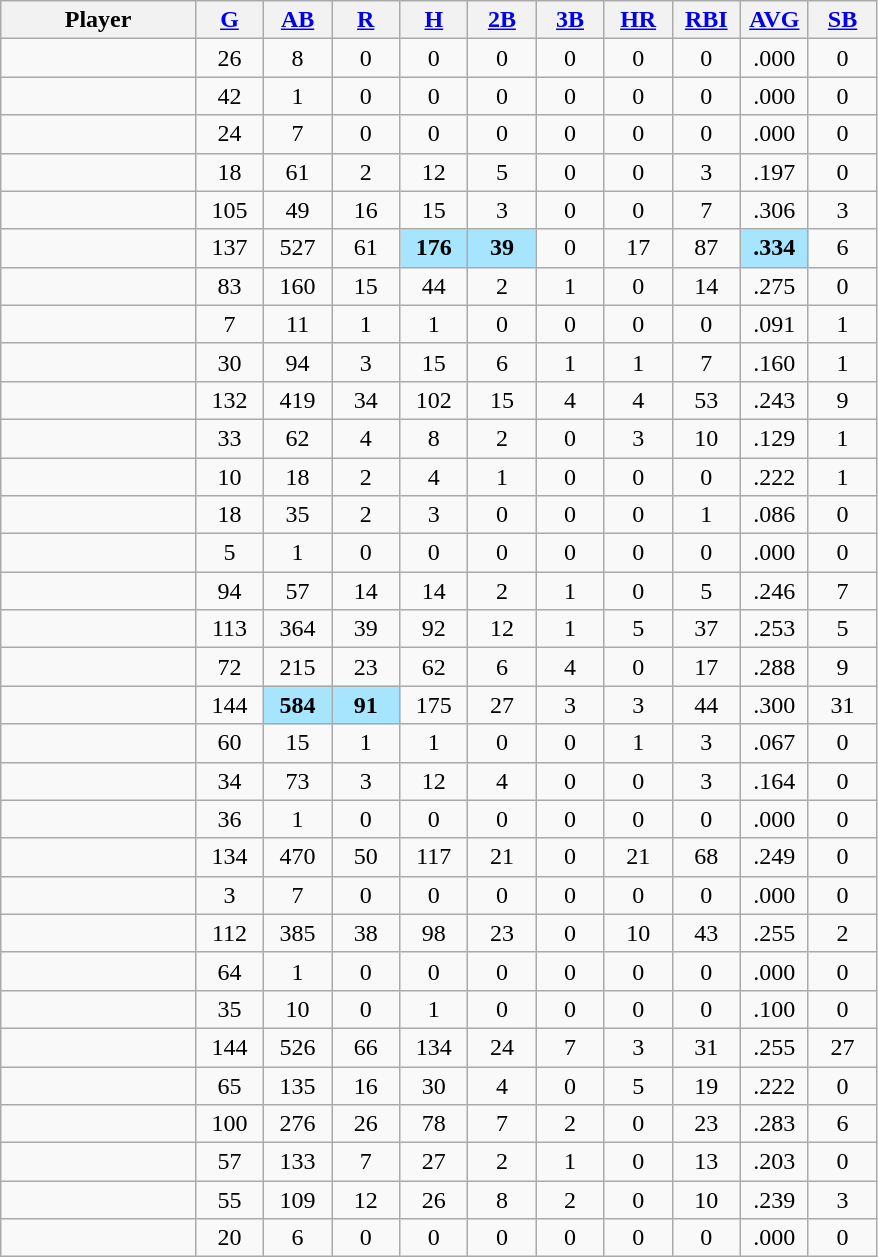<table class="wikitable sortable" style="text-align:center;">
<tr>
<th bgcolor="#DDDDFF" width="20%">Player</th>
<th bgcolor="#DDDDFF" width="7%"><a href='#'>G</a></th>
<th bgcolor="#DDDDFF" width="7%"><a href='#'>AB</a></th>
<th bgcolor="#DDDDFF" width="7%"><a href='#'>R</a></th>
<th bgcolor="#DDDDFF" width="7%"><a href='#'>H</a></th>
<th bgcolor="#DDDDFF" width="7%"><a href='#'>2B</a></th>
<th bgcolor="#DDDDFF" width="7%"><a href='#'>3B</a></th>
<th bgcolor="#DDDDFF" width="7%"><a href='#'>HR</a></th>
<th bgcolor="#DDDDFF" width="7%"><a href='#'>RBI</a></th>
<th bgcolor="#DDDDFF" width="7%"><a href='#'>AVG</a></th>
<th bgcolor="#DDDDFF" width="7%"><a href='#'>SB</a></th>
</tr>
<tr>
<td></td>
<td>26</td>
<td>8</td>
<td>0</td>
<td>0</td>
<td>0</td>
<td>0</td>
<td>0</td>
<td>0</td>
<td>.000</td>
<td>0</td>
</tr>
<tr>
<td></td>
<td>42</td>
<td>1</td>
<td>0</td>
<td>0</td>
<td>0</td>
<td>0</td>
<td>0</td>
<td>0</td>
<td>.000</td>
<td>0</td>
</tr>
<tr>
<td></td>
<td>24</td>
<td>7</td>
<td>0</td>
<td>0</td>
<td>0</td>
<td>0</td>
<td>0</td>
<td>0</td>
<td>.000</td>
<td>0</td>
</tr>
<tr>
<td></td>
<td>18</td>
<td>61</td>
<td>2</td>
<td>12</td>
<td>5</td>
<td>0</td>
<td>0</td>
<td>3</td>
<td>.197</td>
<td>0</td>
</tr>
<tr>
<td></td>
<td>105</td>
<td>49</td>
<td>16</td>
<td>15</td>
<td>3</td>
<td>0</td>
<td>0</td>
<td>7</td>
<td>.306</td>
<td>3</td>
</tr>
<tr>
<td></td>
<td>137</td>
<td>527</td>
<td>61</td>
<td bgcolor="#a7e5ff"><strong>176</strong></td>
<td bgcolor="#a7e5ff"><strong>39</strong></td>
<td>0</td>
<td>17</td>
<td>87</td>
<td bgcolor="#a7e5ff"><strong>.334</strong></td>
<td>6</td>
</tr>
<tr>
<td></td>
<td>83</td>
<td>160</td>
<td>15</td>
<td>44</td>
<td>2</td>
<td>1</td>
<td>0</td>
<td>14</td>
<td>.275</td>
<td>0</td>
</tr>
<tr>
<td></td>
<td>7</td>
<td>11</td>
<td>1</td>
<td>1</td>
<td>0</td>
<td>0</td>
<td>0</td>
<td>0</td>
<td>.091</td>
<td>1</td>
</tr>
<tr>
<td></td>
<td>30</td>
<td>94</td>
<td>3</td>
<td>15</td>
<td>6</td>
<td>1</td>
<td>1</td>
<td>7</td>
<td>.160</td>
<td>1</td>
</tr>
<tr>
<td></td>
<td>132</td>
<td>419</td>
<td>34</td>
<td>102</td>
<td>15</td>
<td>4</td>
<td>4</td>
<td>53</td>
<td>.243</td>
<td>9</td>
</tr>
<tr>
<td></td>
<td>33</td>
<td>62</td>
<td>4</td>
<td>8</td>
<td>2</td>
<td>0</td>
<td>3</td>
<td>10</td>
<td>.129</td>
<td>1</td>
</tr>
<tr>
<td></td>
<td>10</td>
<td>18</td>
<td>2</td>
<td>4</td>
<td>1</td>
<td>0</td>
<td>0</td>
<td>0</td>
<td>.222</td>
<td>1</td>
</tr>
<tr>
<td></td>
<td>18</td>
<td>35</td>
<td>2</td>
<td>3</td>
<td>0</td>
<td>0</td>
<td>0</td>
<td>1</td>
<td>.086</td>
<td>0</td>
</tr>
<tr>
<td></td>
<td>5</td>
<td>1</td>
<td>0</td>
<td>0</td>
<td>0</td>
<td>0</td>
<td>0</td>
<td>0</td>
<td>.000</td>
<td>0</td>
</tr>
<tr>
<td></td>
<td>94</td>
<td>57</td>
<td>14</td>
<td>14</td>
<td>2</td>
<td>1</td>
<td>0</td>
<td>5</td>
<td>.246</td>
<td>7</td>
</tr>
<tr>
<td></td>
<td>113</td>
<td>364</td>
<td>39</td>
<td>92</td>
<td>12</td>
<td>1</td>
<td>5</td>
<td>37</td>
<td>.253</td>
<td>5</td>
</tr>
<tr>
<td></td>
<td>72</td>
<td>215</td>
<td>23</td>
<td>62</td>
<td>6</td>
<td>4</td>
<td>0</td>
<td>17</td>
<td>.288</td>
<td>9</td>
</tr>
<tr>
<td></td>
<td>144</td>
<td bgcolor="#a7e5ff"><strong>584</strong></td>
<td bgcolor="#a7e5ff"><strong>91</strong></td>
<td>175</td>
<td>27</td>
<td>3</td>
<td>3</td>
<td>44</td>
<td>.300</td>
<td>31</td>
</tr>
<tr>
<td></td>
<td>60</td>
<td>15</td>
<td>1</td>
<td>1</td>
<td>0</td>
<td>0</td>
<td>1</td>
<td>3</td>
<td>.067</td>
<td>0</td>
</tr>
<tr>
<td></td>
<td>34</td>
<td>73</td>
<td>3</td>
<td>12</td>
<td>4</td>
<td>0</td>
<td>0</td>
<td>3</td>
<td>.164</td>
<td>0</td>
</tr>
<tr>
<td></td>
<td>36</td>
<td>1</td>
<td>0</td>
<td>0</td>
<td>0</td>
<td>0</td>
<td>0</td>
<td>0</td>
<td>.000</td>
<td>0</td>
</tr>
<tr>
<td></td>
<td>134</td>
<td>470</td>
<td>50</td>
<td>117</td>
<td>21</td>
<td>0</td>
<td>21</td>
<td>68</td>
<td>.249</td>
<td>0</td>
</tr>
<tr>
<td></td>
<td>3</td>
<td>7</td>
<td>0</td>
<td>0</td>
<td>0</td>
<td>0</td>
<td>0</td>
<td>0</td>
<td>.000</td>
<td>0</td>
</tr>
<tr>
<td></td>
<td>112</td>
<td>385</td>
<td>38</td>
<td>98</td>
<td>23</td>
<td>0</td>
<td>10</td>
<td>43</td>
<td>.255</td>
<td>2</td>
</tr>
<tr>
<td></td>
<td>64</td>
<td>1</td>
<td>0</td>
<td>0</td>
<td>0</td>
<td>0</td>
<td>0</td>
<td>0</td>
<td>.000</td>
<td>0</td>
</tr>
<tr>
<td></td>
<td>35</td>
<td>10</td>
<td>0</td>
<td>1</td>
<td>0</td>
<td>0</td>
<td>0</td>
<td>0</td>
<td>.100</td>
<td>0</td>
</tr>
<tr>
<td></td>
<td>144</td>
<td>526</td>
<td>66</td>
<td>134</td>
<td>24</td>
<td>7</td>
<td>3</td>
<td>31</td>
<td>.255</td>
<td>27</td>
</tr>
<tr>
<td></td>
<td>65</td>
<td>135</td>
<td>16</td>
<td>30</td>
<td>4</td>
<td>0</td>
<td>5</td>
<td>19</td>
<td>.222</td>
<td>0</td>
</tr>
<tr>
<td></td>
<td>100</td>
<td>276</td>
<td>26</td>
<td>78</td>
<td>7</td>
<td>2</td>
<td>0</td>
<td>23</td>
<td>.283</td>
<td>6</td>
</tr>
<tr>
<td></td>
<td>57</td>
<td>133</td>
<td>7</td>
<td>27</td>
<td>2</td>
<td>1</td>
<td>0</td>
<td>13</td>
<td>.203</td>
<td>0</td>
</tr>
<tr>
<td></td>
<td>55</td>
<td>109</td>
<td>12</td>
<td>26</td>
<td>8</td>
<td>2</td>
<td>0</td>
<td>10</td>
<td>.239</td>
<td>3</td>
</tr>
<tr>
<td></td>
<td>20</td>
<td>6</td>
<td>0</td>
<td>0</td>
<td>0</td>
<td>0</td>
<td>0</td>
<td>0</td>
<td>.000</td>
<td>0</td>
</tr>
</table>
